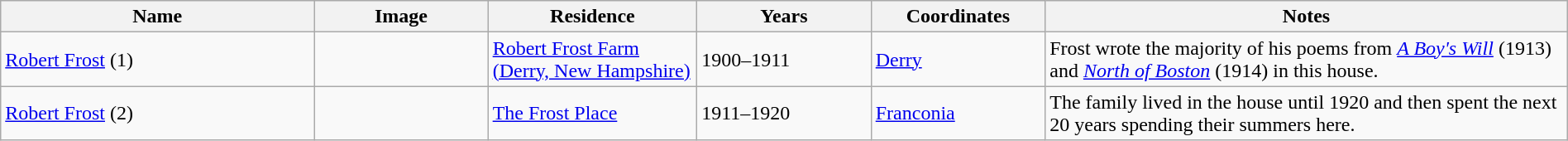<table class="wikitable sortable" style="width: 100%">
<tr>
<th width="18%">Name</th>
<th width="10%">Image</th>
<th width="12%">Residence</th>
<th width="10%">Years</th>
<th width="10%">Coordinates</th>
<th width="30%">Notes</th>
</tr>
<tr>
<td><a href='#'>Robert Frost</a> (1)</td>
<td></td>
<td><a href='#'>Robert Frost Farm (Derry, New Hampshire)</a></td>
<td>1900–1911</td>
<td><a href='#'>Derry</a> <br> </td>
<td>Frost wrote the majority of his poems from  <em><a href='#'>A Boy's Will</a></em> (1913) and <em><a href='#'>North of Boston</a></em> (1914) in this house.</td>
</tr>
<tr>
<td><a href='#'>Robert Frost</a> (2)</td>
<td></td>
<td><a href='#'>The Frost Place</a></td>
<td>1911–1920</td>
<td><a href='#'>Franconia</a> <br></td>
<td>The family lived in the house until 1920 and then spent the next 20 years spending their summers here.</td>
</tr>
</table>
